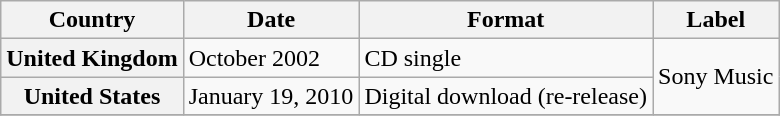<table class="wikitable plainrowheaders">
<tr>
<th scope="col">Country</th>
<th scope="col">Date</th>
<th scope="col">Format</th>
<th scope="col">Label</th>
</tr>
<tr>
<th scope="row">United Kingdom</th>
<td rowspan="">October 2002</td>
<td rowspan="">CD single</td>
<td rowspan="2">Sony Music</td>
</tr>
<tr>
<th scope="row">United States</th>
<td rowspan="">January 19, 2010</td>
<td rowspan="">Digital download (re-release)</td>
</tr>
<tr>
</tr>
</table>
